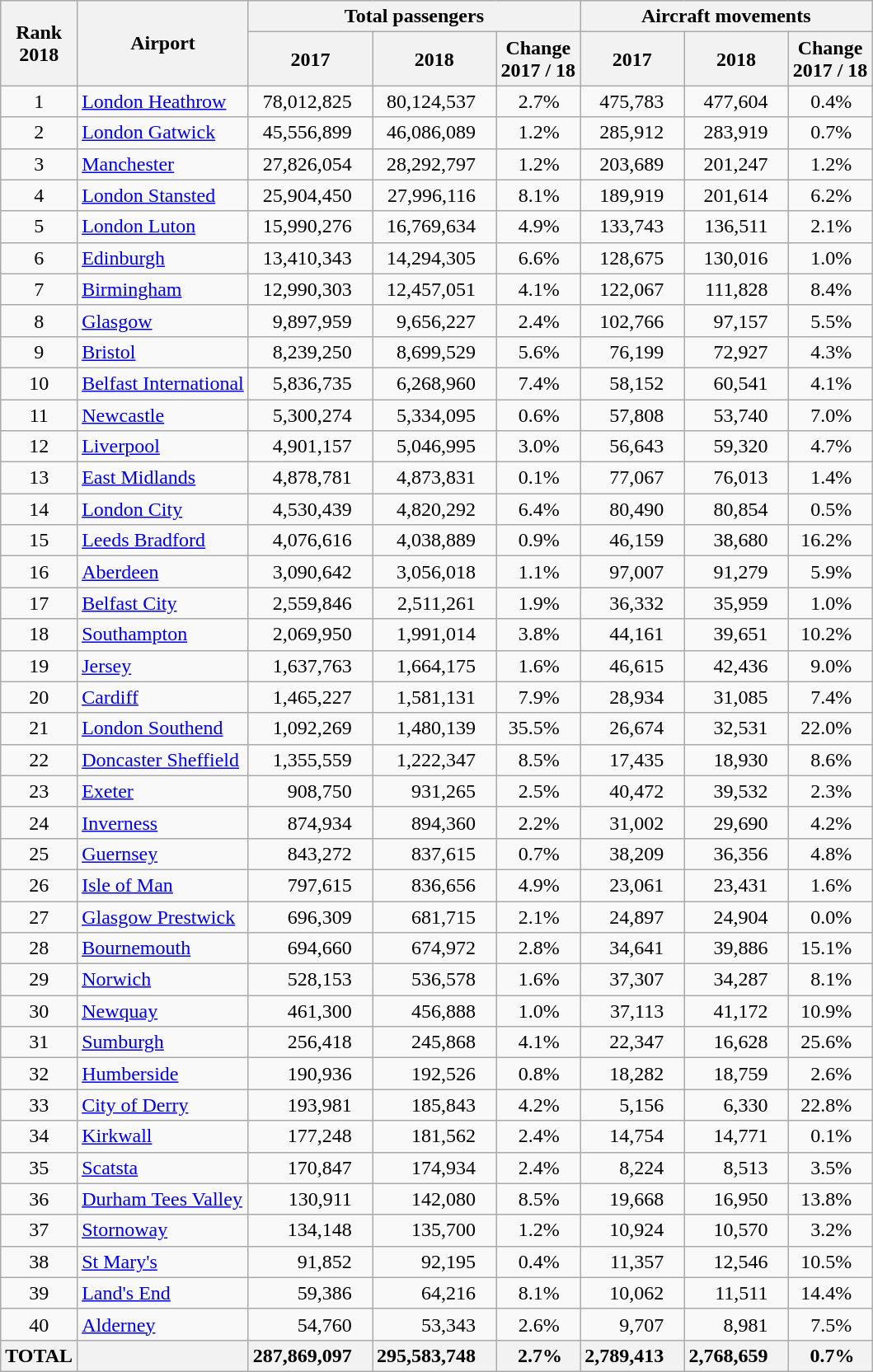<table class="wikitable sortable" style="text-align: right; ">
<tr>
<th rowspan=2>Rank<br>2018</th>
<th rowspan="2">Airport</th>
<th colspan=3>Total passengers</th>
<th colspan=3>Aircraft movements</th>
</tr>
<tr>
<th>2017</th>
<th>2018</th>
<th>Change<br>2017 / 18</th>
<th>2017</th>
<th>2018</th>
<th>Change<br>2017 / 18</th>
</tr>
<tr>
<td align='center'>1</td>
<td align='left'><a href='#'>London Heathrow</a></td>
<td style="padding-right: 1em;">78,012,825</td>
<td style="padding-right: 1em;">80,124,537</td>
<td style="padding-right: 1em;">2.7%</td>
<td style="padding-right: 1em;">475,783</td>
<td style="padding-right: 1em;">477,604</td>
<td style="padding-right: 1em;">0.4%</td>
</tr>
<tr>
<td align='center'>2</td>
<td align='left'><a href='#'>London Gatwick</a></td>
<td style="padding-right: 1em;">45,556,899</td>
<td style="padding-right: 1em;">46,086,089</td>
<td style="padding-right: 1em;">1.2%</td>
<td style="padding-right: 1em;">285,912</td>
<td style="padding-right: 1em;">283,919</td>
<td style="padding-right: 1em;">0.7%</td>
</tr>
<tr>
<td align='center'>3</td>
<td align='left'><a href='#'>Manchester</a></td>
<td style="padding-right: 1em;">27,826,054</td>
<td style="padding-right: 1em;">28,292,797</td>
<td style="padding-right: 1em;">1.2%</td>
<td style="padding-right: 1em;">203,689</td>
<td style="padding-right: 1em;">201,247</td>
<td style="padding-right: 1em;">1.2%</td>
</tr>
<tr>
<td align='center'>4</td>
<td align='left'><a href='#'>London Stansted</a></td>
<td style="padding-right: 1em;">25,904,450</td>
<td style="padding-right: 1em;">27,996,116</td>
<td style="padding-right: 1em;">8.1%</td>
<td style="padding-right: 1em;">189,919</td>
<td style="padding-right: 1em;">201,614</td>
<td style="padding-right: 1em;">6.2%</td>
</tr>
<tr>
<td align='center'>5</td>
<td align='left'><a href='#'>London Luton</a></td>
<td style="padding-right: 1em;">15,990,276</td>
<td style="padding-right: 1em;">16,769,634</td>
<td style="padding-right: 1em;">4.9%</td>
<td style="padding-right: 1em;">133,743</td>
<td style="padding-right: 1em;">136,511</td>
<td style="padding-right: 1em;">2.1%</td>
</tr>
<tr>
<td align='center'>6</td>
<td align='left'><a href='#'>Edinburgh</a></td>
<td style="padding-right: 1em;">13,410,343</td>
<td style="padding-right: 1em;">14,294,305</td>
<td style="padding-right: 1em;">6.6%</td>
<td style="padding-right: 1em;">128,675</td>
<td style="padding-right: 1em;">130,016</td>
<td style="padding-right: 1em;">1.0%</td>
</tr>
<tr>
<td align='center'>7</td>
<td align='left'><a href='#'>Birmingham</a></td>
<td style="padding-right: 1em;">12,990,303</td>
<td style="padding-right: 1em;">12,457,051</td>
<td style="padding-right: 1em;">4.1%</td>
<td style="padding-right: 1em;">122,067</td>
<td style="padding-right: 1em;">111,828</td>
<td style="padding-right: 1em;">8.4%</td>
</tr>
<tr>
<td align='center'>8</td>
<td align='left'><a href='#'>Glasgow</a></td>
<td style="padding-right: 1em;">9,897,959</td>
<td style="padding-right: 1em;">9,656,227</td>
<td style="padding-right: 1em;">2.4%</td>
<td style="padding-right: 1em;">102,766</td>
<td style="padding-right: 1em;">97,157</td>
<td style="padding-right: 1em;">5.5%</td>
</tr>
<tr>
<td align='center'>9</td>
<td align='left'><a href='#'>Bristol</a></td>
<td style="padding-right: 1em;">8,239,250</td>
<td style="padding-right: 1em;">8,699,529</td>
<td style="padding-right: 1em;">5.6%</td>
<td style="padding-right: 1em;">76,199</td>
<td style="padding-right: 1em;">72,927</td>
<td style="padding-right: 1em;">4.3%</td>
</tr>
<tr>
<td align='center'>10</td>
<td align='left'><a href='#'>Belfast International</a></td>
<td style="padding-right: 1em;">5,836,735</td>
<td style="padding-right: 1em;">6,268,960</td>
<td style="padding-right: 1em;">7.4%</td>
<td style="padding-right: 1em;">58,152</td>
<td style="padding-right: 1em;">60,541</td>
<td style="padding-right: 1em;">4.1%</td>
</tr>
<tr>
<td align='center'>11</td>
<td align='left'><a href='#'>Newcastle</a></td>
<td style="padding-right: 1em;">5,300,274</td>
<td style="padding-right: 1em;">5,334,095</td>
<td style="padding-right: 1em;">0.6%</td>
<td style="padding-right: 1em;">57,808</td>
<td style="padding-right: 1em;">53,740</td>
<td style="padding-right: 1em;">7.0%</td>
</tr>
<tr>
<td align='center'>12</td>
<td align='left'><a href='#'>Liverpool</a></td>
<td style="padding-right: 1em;">4,901,157</td>
<td style="padding-right: 1em;">5,046,995</td>
<td style="padding-right: 1em;">3.0%</td>
<td style="padding-right: 1em;">56,643</td>
<td style="padding-right: 1em;">59,320</td>
<td style="padding-right: 1em;">4.7%</td>
</tr>
<tr>
<td align='center'>13</td>
<td align='left'><a href='#'>East Midlands</a></td>
<td style="padding-right: 1em;">4,878,781</td>
<td style="padding-right: 1em;">4,873,831</td>
<td style="padding-right: 1em;">0.1%</td>
<td style="padding-right: 1em;">77,067</td>
<td style="padding-right: 1em;">76,013</td>
<td style="padding-right: 1em;">1.4%</td>
</tr>
<tr>
<td align='center'>14</td>
<td align='left'><a href='#'>London City</a></td>
<td style="padding-right: 1em;">4,530,439</td>
<td style="padding-right: 1em;">4,820,292</td>
<td style="padding-right: 1em;">6.4%</td>
<td style="padding-right: 1em;">80,490</td>
<td style="padding-right: 1em;">80,854</td>
<td style="padding-right: 1em;">0.5%</td>
</tr>
<tr>
<td align='center'>15</td>
<td align='left'><a href='#'>Leeds Bradford</a></td>
<td style="padding-right: 1em;">4,076,616</td>
<td style="padding-right: 1em;">4,038,889</td>
<td style="padding-right: 1em;">0.9%</td>
<td style="padding-right: 1em;">46,159</td>
<td style="padding-right: 1em;">38,680</td>
<td style="padding-right: 1em;">16.2%</td>
</tr>
<tr>
<td align='center'>16</td>
<td align='left'><a href='#'>Aberdeen</a></td>
<td style="padding-right: 1em;">3,090,642</td>
<td style="padding-right: 1em;">3,056,018</td>
<td style="padding-right: 1em;">1.1%</td>
<td style="padding-right: 1em;">97,007</td>
<td style="padding-right: 1em;">91,279</td>
<td style="padding-right: 1em;">5.9%</td>
</tr>
<tr>
<td align='center'>17</td>
<td align='left'><a href='#'>Belfast City</a></td>
<td style="padding-right: 1em;">2,559,846</td>
<td style="padding-right: 1em;">2,511,261</td>
<td style="padding-right: 1em;">1.9%</td>
<td style="padding-right: 1em;">36,332</td>
<td style="padding-right: 1em;">35,959</td>
<td style="padding-right: 1em;">1.0%</td>
</tr>
<tr>
<td align='center'>18</td>
<td align='left'><a href='#'>Southampton</a></td>
<td style="padding-right: 1em;">2,069,950</td>
<td style="padding-right: 1em;">1,991,014</td>
<td style="padding-right: 1em;">3.8%</td>
<td style="padding-right: 1em;">44,161</td>
<td style="padding-right: 1em;">39,651</td>
<td style="padding-right: 1em;">10.2%</td>
</tr>
<tr>
<td align='center'>19</td>
<td align='left'><a href='#'>Jersey</a></td>
<td style="padding-right: 1em;">1,637,763</td>
<td style="padding-right: 1em;">1,664,175</td>
<td style="padding-right: 1em;">1.6%</td>
<td style="padding-right: 1em;">46,615</td>
<td style="padding-right: 1em;">42,436</td>
<td style="padding-right: 1em;">9.0%</td>
</tr>
<tr>
<td align='center'>20</td>
<td align='left'><a href='#'>Cardiff</a></td>
<td style="padding-right: 1em;">1,465,227</td>
<td style="padding-right: 1em;">1,581,131</td>
<td style="padding-right: 1em;">7.9%</td>
<td style="padding-right: 1em;">28,934</td>
<td style="padding-right: 1em;">31,085</td>
<td style="padding-right: 1em;">7.4%</td>
</tr>
<tr>
<td align='center'>21</td>
<td align='left'><a href='#'>London Southend</a></td>
<td style="padding-right: 1em;">1,092,269</td>
<td style="padding-right: 1em;">1,480,139</td>
<td style="padding-right: 1em;">35.5%</td>
<td style="padding-right: 1em;">26,674</td>
<td style="padding-right: 1em;">32,531</td>
<td style="padding-right: 1em;">22.0%</td>
</tr>
<tr>
<td align='center'>22</td>
<td align='left'><a href='#'>Doncaster Sheffield</a></td>
<td style="padding-right: 1em;">1,355,559</td>
<td style="padding-right: 1em;">1,222,347</td>
<td style="padding-right: 1em;">8.5%</td>
<td style="padding-right: 1em;">17,435</td>
<td style="padding-right: 1em;">18,930</td>
<td style="padding-right: 1em;">8.6%</td>
</tr>
<tr>
<td align='center'>23</td>
<td align='left'><a href='#'>Exeter</a></td>
<td style="padding-right: 1em;">908,750</td>
<td style="padding-right: 1em;">931,265</td>
<td style="padding-right: 1em;">2.5%</td>
<td style="padding-right: 1em;">40,472</td>
<td style="padding-right: 1em;">39,532</td>
<td style="padding-right: 1em;">2.3%</td>
</tr>
<tr>
<td align='center'>24</td>
<td align='left'><a href='#'>Inverness</a></td>
<td style="padding-right: 1em;">874,934</td>
<td style="padding-right: 1em;">894,360</td>
<td style="padding-right: 1em;">2.2%</td>
<td style="padding-right: 1em;">31,002</td>
<td style="padding-right: 1em;">29,690</td>
<td style="padding-right: 1em;">4.2%</td>
</tr>
<tr>
<td align='center'>25</td>
<td align='left'><a href='#'>Guernsey</a></td>
<td style="padding-right: 1em;">843,272</td>
<td style="padding-right: 1em;">837,615</td>
<td style="padding-right: 1em;">0.7%</td>
<td style="padding-right: 1em;">38,209</td>
<td style="padding-right: 1em;">36,356</td>
<td style="padding-right: 1em;">4.8%</td>
</tr>
<tr>
<td align='center'>26</td>
<td align='left'><a href='#'>Isle of Man</a></td>
<td style="padding-right: 1em;">797,615</td>
<td style="padding-right: 1em;">836,656</td>
<td style="padding-right: 1em;">4.9%</td>
<td style="padding-right: 1em;">23,061</td>
<td style="padding-right: 1em;">23,431</td>
<td style="padding-right: 1em;">1.6%</td>
</tr>
<tr>
<td align='center'>27</td>
<td align='left'><a href='#'>Glasgow Prestwick</a></td>
<td style="padding-right: 1em;">696,309</td>
<td style="padding-right: 1em;">681,715</td>
<td style="padding-right: 1em;">2.1%</td>
<td style="padding-right: 1em;">24,897</td>
<td style="padding-right: 1em;">24,904</td>
<td style="padding-right: 1em;">0.0%</td>
</tr>
<tr>
<td align='center'>28</td>
<td align='left'><a href='#'>Bournemouth</a></td>
<td style="padding-right: 1em;">694,660</td>
<td style="padding-right: 1em;">674,972</td>
<td style="padding-right: 1em;">2.8%</td>
<td style="padding-right: 1em;">34,641</td>
<td style="padding-right: 1em;">39,886</td>
<td style="padding-right: 1em;">15.1%</td>
</tr>
<tr>
<td align='center'>29</td>
<td align='left'><a href='#'>Norwich</a></td>
<td style="padding-right: 1em;">528,153</td>
<td style="padding-right: 1em;">536,578</td>
<td style="padding-right: 1em;">1.6%</td>
<td style="padding-right: 1em;">37,307</td>
<td style="padding-right: 1em;">34,287</td>
<td style="padding-right: 1em;">8.1%</td>
</tr>
<tr>
<td align='center'>30</td>
<td align="left"><a href='#'>Newquay</a></td>
<td style="padding-right: 1em;">461,300</td>
<td style="padding-right: 1em;">456,888</td>
<td style="padding-right: 1em;">1.0%</td>
<td style="padding-right: 1em;">37,113</td>
<td style="padding-right: 1em;">41,172</td>
<td style="padding-right: 1em;">10.9%</td>
</tr>
<tr>
<td align='center'>31</td>
<td align="left"><a href='#'>Sumburgh</a></td>
<td style="padding-right: 1em;">256,418</td>
<td style="padding-right: 1em;">245,868</td>
<td style="padding-right: 1em;">4.1%</td>
<td style="padding-right: 1em;">22,347</td>
<td style="padding-right: 1em;">16,628</td>
<td style="padding-right: 1em;">25.6%</td>
</tr>
<tr>
<td align='center'>32</td>
<td align='left'><a href='#'>Humberside</a></td>
<td style="padding-right: 1em;">190,936</td>
<td style="padding-right: 1em;">192,526</td>
<td style="padding-right: 1em;">0.8%</td>
<td style="padding-right: 1em;">18,282</td>
<td style="padding-right: 1em;">18,759</td>
<td style="padding-right: 1em;">2.6%</td>
</tr>
<tr>
<td align='center'>33</td>
<td align="left"><a href='#'>City of Derry</a></td>
<td style="padding-right: 1em;">193,981</td>
<td style="padding-right: 1em;">185,843</td>
<td style="padding-right: 1em;">4.2%</td>
<td style="padding-right: 1em;">5,156</td>
<td style="padding-right: 1em;">6,330</td>
<td style="padding-right: 1em;">22.8%</td>
</tr>
<tr>
<td align='center'>34</td>
<td align='left'><a href='#'>Kirkwall</a></td>
<td style="padding-right: 1em;">177,248</td>
<td style="padding-right: 1em;">181,562</td>
<td style="padding-right: 1em;">2.4%</td>
<td style="padding-right: 1em;">14,754</td>
<td style="padding-right: 1em;">14,771</td>
<td style="padding-right: 1em;">0.1%</td>
</tr>
<tr>
<td align='center'>35</td>
<td align='left'><a href='#'>Scatsta</a></td>
<td style="padding-right: 1em;">170,847</td>
<td style="padding-right: 1em;">174,934</td>
<td style="padding-right: 1em;">2.4%</td>
<td style="padding-right: 1em;">8,224</td>
<td style="padding-right: 1em;">8,513</td>
<td style="padding-right: 1em;">3.5%</td>
</tr>
<tr>
<td align='center'>36</td>
<td align="left"><a href='#'>Durham Tees Valley</a></td>
<td style="padding-right: 1em;">130,911</td>
<td style="padding-right: 1em;">142,080</td>
<td style="padding-right: 1em;">8.5%</td>
<td style="padding-right: 1em;">19,668</td>
<td style="padding-right: 1em;">16,950</td>
<td style="padding-right: 1em;">13.8%</td>
</tr>
<tr>
<td align='center'>37</td>
<td align="left"><a href='#'>Stornoway</a></td>
<td style="padding-right: 1em;">134,148</td>
<td style="padding-right: 1em;">135,700</td>
<td style="padding-right: 1em;">1.2%</td>
<td style="padding-right: 1em;">10,924</td>
<td style="padding-right: 1em;">10,570</td>
<td style="padding-right: 1em;">3.2%</td>
</tr>
<tr>
<td align='center'>38</td>
<td align='left'><a href='#'>St Mary's</a></td>
<td style="padding-right: 1em;">91,852</td>
<td style="padding-right: 1em;">92,195</td>
<td style="padding-right: 1em;">0.4%</td>
<td style="padding-right: 1em;">11,357</td>
<td style="padding-right: 1em;">12,546</td>
<td style="padding-right: 1em;">10.5%</td>
</tr>
<tr>
<td align='center'>39</td>
<td align='left'><a href='#'>Land's End</a></td>
<td style="padding-right: 1em;">59,386</td>
<td style="padding-right: 1em;">64,216</td>
<td style="padding-right: 1em;">8.1%</td>
<td style="padding-right: 1em;">10,062</td>
<td style="padding-right: 1em;">11,511</td>
<td style="padding-right: 1em;">14.4%</td>
</tr>
<tr>
<td align='center'>40</td>
<td align='left'><a href='#'>Alderney</a></td>
<td style="padding-right: 1em;">54,760</td>
<td style="padding-right: 1em;">53,343</td>
<td style="padding-right: 1em;">2.6%</td>
<td style="padding-right: 1em;">9,707</td>
<td style="padding-right: 1em;">8,981</td>
<td style="padding-right: 1em;">7.5%</td>
</tr>
<tr class="sortbottom">
<th>TOTAL</th>
<th></th>
<th style="padding-right: 1em;">287,869,097</th>
<th style="padding-right: 1em;">295,583,748</th>
<th style="padding-right: 0em;">2.7%</th>
<th style="padding-right: 1em;">2,789,413</th>
<th style="padding-right: 1em;">2,768,659</th>
<th style="padding-right: 0em;">0.7%</th>
</tr>
</table>
